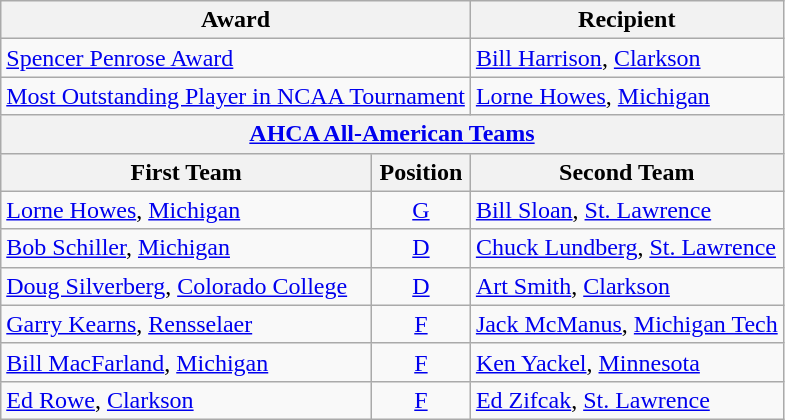<table class="wikitable">
<tr>
<th colspan=2>Award</th>
<th>Recipient</th>
</tr>
<tr>
<td colspan=2><a href='#'>Spencer Penrose Award</a></td>
<td><a href='#'>Bill Harrison</a>, <a href='#'>Clarkson</a></td>
</tr>
<tr>
<td colspan=2><a href='#'>Most Outstanding Player in NCAA Tournament</a></td>
<td><a href='#'>Lorne Howes</a>, <a href='#'>Michigan</a></td>
</tr>
<tr>
<th colspan=3><a href='#'>AHCA All-American Teams</a></th>
</tr>
<tr>
<th>First Team</th>
<th>Position</th>
<th>Second Team</th>
</tr>
<tr>
<td><a href='#'>Lorne Howes</a>, <a href='#'>Michigan</a></td>
<td align=center><a href='#'>G</a></td>
<td><a href='#'>Bill Sloan</a>, <a href='#'>St. Lawrence</a></td>
</tr>
<tr>
<td><a href='#'>Bob Schiller</a>, <a href='#'>Michigan</a></td>
<td align=center><a href='#'>D</a></td>
<td><a href='#'>Chuck Lundberg</a>, <a href='#'>St. Lawrence</a></td>
</tr>
<tr>
<td><a href='#'>Doug Silverberg</a>, <a href='#'>Colorado College</a></td>
<td align=center><a href='#'>D</a></td>
<td><a href='#'>Art Smith</a>, <a href='#'>Clarkson</a></td>
</tr>
<tr>
<td><a href='#'>Garry Kearns</a>, <a href='#'>Rensselaer</a></td>
<td align=center><a href='#'>F</a></td>
<td><a href='#'>Jack McManus</a>, <a href='#'>Michigan Tech</a></td>
</tr>
<tr>
<td><a href='#'>Bill MacFarland</a>, <a href='#'>Michigan</a></td>
<td align=center><a href='#'>F</a></td>
<td><a href='#'>Ken Yackel</a>, <a href='#'>Minnesota</a></td>
</tr>
<tr>
<td><a href='#'>Ed Rowe</a>, <a href='#'>Clarkson</a></td>
<td align=center><a href='#'>F</a></td>
<td><a href='#'>Ed Zifcak</a>, <a href='#'>St. Lawrence</a></td>
</tr>
</table>
